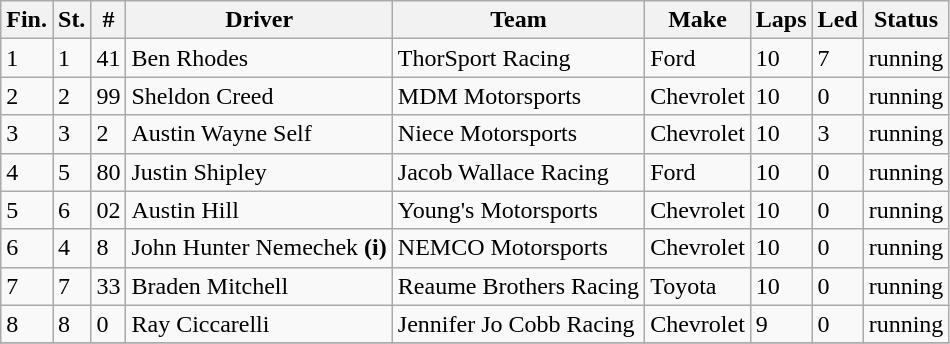<table class="sortable wikitable" border="1">
<tr>
<th>Fin.</th>
<th>St.</th>
<th>#</th>
<th>Driver</th>
<th>Team</th>
<th>Make</th>
<th>Laps</th>
<th>Led</th>
<th>Status</th>
</tr>
<tr>
<td>1</td>
<td>1</td>
<td>41</td>
<td>Ben Rhodes</td>
<td>ThorSport Racing</td>
<td>Ford</td>
<td>10</td>
<td>7</td>
<td>running</td>
</tr>
<tr>
<td>2</td>
<td>2</td>
<td>99</td>
<td>Sheldon Creed</td>
<td>MDM Motorsports</td>
<td>Chevrolet</td>
<td>10</td>
<td>0</td>
<td>running</td>
</tr>
<tr>
<td>3</td>
<td>3</td>
<td>2</td>
<td>Austin Wayne Self</td>
<td>Niece Motorsports</td>
<td>Chevrolet</td>
<td>10</td>
<td>3</td>
<td>running</td>
</tr>
<tr>
<td>4</td>
<td>5</td>
<td>80</td>
<td>Justin Shipley</td>
<td>Jacob Wallace Racing</td>
<td>Ford</td>
<td>10</td>
<td>0</td>
<td>running</td>
</tr>
<tr>
<td>5</td>
<td>6</td>
<td>02</td>
<td>Austin Hill</td>
<td>Young's Motorsports</td>
<td>Chevrolet</td>
<td>10</td>
<td>0</td>
<td>running</td>
</tr>
<tr>
<td>6</td>
<td>4</td>
<td>8</td>
<td>John Hunter Nemechek <strong>(i)</strong></td>
<td>NEMCO Motorsports</td>
<td>Chevrolet</td>
<td>10</td>
<td>0</td>
<td>running</td>
</tr>
<tr>
<td>7</td>
<td>7</td>
<td>33</td>
<td>Braden Mitchell</td>
<td>Reaume Brothers Racing</td>
<td>Toyota</td>
<td>10</td>
<td>0</td>
<td>running</td>
</tr>
<tr>
<td>8</td>
<td>8</td>
<td>0</td>
<td>Ray Ciccarelli</td>
<td>Jennifer Jo Cobb Racing</td>
<td>Chevrolet</td>
<td>9</td>
<td>0</td>
<td>running</td>
</tr>
<tr>
</tr>
</table>
